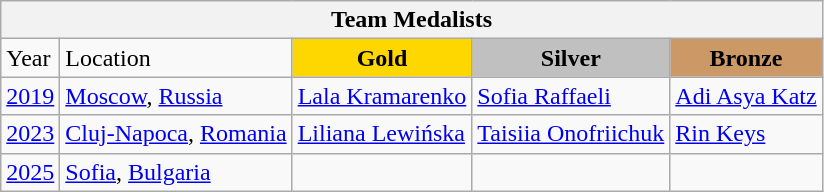<table class="wikitable">
<tr>
<th colspan=5 align="center"><strong>Team Medalists</strong></th>
</tr>
<tr>
<td>Year</td>
<td>Location</td>
<td style="text-align:center;background-color:gold;"><strong>Gold</strong></td>
<td style="text-align:center;background-color:silver;"><strong>Silver</strong></td>
<td style="text-align:center;background-color:#CC9966;"><strong>Bronze</strong></td>
</tr>
<tr>
<td><a href='#'>2019</a></td>
<td> <a href='#'>Moscow</a>, <a href='#'>Russia</a></td>
<td> <a href='#'>Lala Kramarenko</a></td>
<td> <a href='#'>Sofia Raffaeli</a></td>
<td> <a href='#'>Adi Asya Katz</a></td>
</tr>
<tr>
<td><a href='#'>2023</a></td>
<td> <a href='#'>Cluj-Napoca</a>, <a href='#'>Romania</a></td>
<td> <a href='#'>Liliana Lewińska</a></td>
<td> <a href='#'>Taisiia Onofriichuk</a></td>
<td> <a href='#'>Rin Keys</a></td>
</tr>
<tr>
<td><a href='#'>2025</a></td>
<td> <a href='#'>Sofia</a>, <a href='#'>Bulgaria</a></td>
<td></td>
<td></td>
<td></td>
</tr>
</table>
